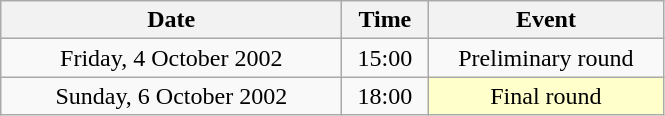<table class = "wikitable" style="text-align:center;">
<tr>
<th width=220>Date</th>
<th width=50>Time</th>
<th width=150>Event</th>
</tr>
<tr>
<td>Friday, 4 October 2002</td>
<td>15:00</td>
<td>Preliminary round</td>
</tr>
<tr>
<td>Sunday, 6 October 2002</td>
<td>18:00</td>
<td bgcolor=ffffcc>Final round</td>
</tr>
</table>
